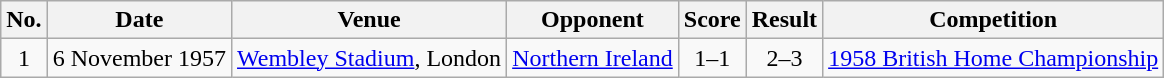<table class="wikitable sortable">
<tr>
<th scope="col">No.</th>
<th scope="col">Date</th>
<th scope="col">Venue</th>
<th scope="col">Opponent</th>
<th scope="col">Score</th>
<th scope="col">Result</th>
<th scope="col">Competition</th>
</tr>
<tr>
<td style="text-align:center">1</td>
<td>6 November 1957</td>
<td><a href='#'>Wembley Stadium</a>, London</td>
<td><a href='#'>Northern Ireland</a></td>
<td style="text-align:center">1–1</td>
<td style="text-align:center">2–3</td>
<td><a href='#'>1958 British Home Championship</a></td>
</tr>
</table>
